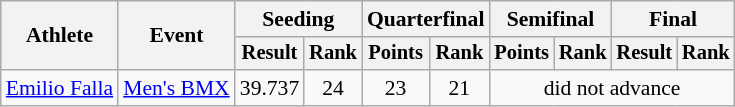<table class="wikitable" style="font-size:90%">
<tr>
<th rowspan="2">Athlete</th>
<th rowspan="2">Event</th>
<th colspan="2">Seeding</th>
<th colspan="2">Quarterfinal</th>
<th colspan="2">Semifinal</th>
<th colspan="2">Final</th>
</tr>
<tr style="font-size:95%">
<th>Result</th>
<th>Rank</th>
<th>Points</th>
<th>Rank</th>
<th>Points</th>
<th>Rank</th>
<th>Result</th>
<th>Rank</th>
</tr>
<tr align=center>
<td align=left><a href='#'>Emilio Falla</a></td>
<td align=left><a href='#'>Men's BMX</a></td>
<td>39.737</td>
<td>24</td>
<td>23</td>
<td>21</td>
<td colspan="4">did not advance</td>
</tr>
</table>
